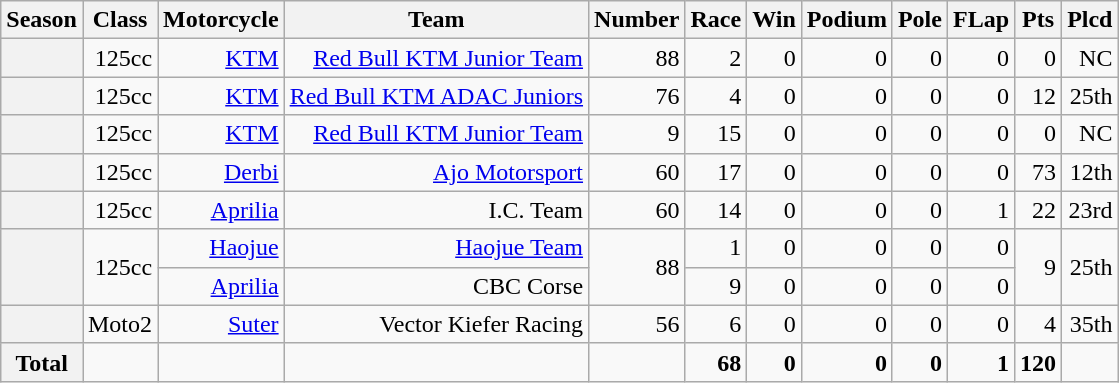<table class="wikitable" style="text-align:right">
<tr>
<th>Season</th>
<th>Class</th>
<th>Motorcycle</th>
<th>Team</th>
<th>Number</th>
<th>Race</th>
<th>Win</th>
<th>Podium</th>
<th>Pole</th>
<th>FLap</th>
<th>Pts</th>
<th>Plcd</th>
</tr>
<tr align="right">
<th></th>
<td>125cc</td>
<td><a href='#'>KTM</a></td>
<td><a href='#'>Red Bull KTM Junior Team</a></td>
<td>88</td>
<td>2</td>
<td>0</td>
<td>0</td>
<td>0</td>
<td>0</td>
<td>0</td>
<td>NC</td>
</tr>
<tr align="right">
<th></th>
<td>125cc</td>
<td><a href='#'>KTM</a></td>
<td><a href='#'>Red Bull KTM ADAC Juniors</a></td>
<td>76</td>
<td>4</td>
<td>0</td>
<td>0</td>
<td>0</td>
<td>0</td>
<td>12</td>
<td>25th</td>
</tr>
<tr align="right">
<th></th>
<td>125cc</td>
<td><a href='#'>KTM</a></td>
<td><a href='#'>Red Bull KTM Junior Team</a></td>
<td>9</td>
<td>15</td>
<td>0</td>
<td>0</td>
<td>0</td>
<td>0</td>
<td>0</td>
<td>NC</td>
</tr>
<tr align="right">
<th></th>
<td>125cc</td>
<td><a href='#'>Derbi</a></td>
<td><a href='#'>Ajo Motorsport</a></td>
<td>60</td>
<td>17</td>
<td>0</td>
<td>0</td>
<td>0</td>
<td>0</td>
<td>73</td>
<td>12th</td>
</tr>
<tr align="right">
<th></th>
<td>125cc</td>
<td><a href='#'>Aprilia</a></td>
<td>I.C. Team</td>
<td>60</td>
<td>14</td>
<td>0</td>
<td>0</td>
<td>0</td>
<td>1</td>
<td>22</td>
<td>23rd</td>
</tr>
<tr align="right">
<th rowspan=2></th>
<td rowspan=2>125cc</td>
<td><a href='#'>Haojue</a></td>
<td><a href='#'>Haojue Team</a></td>
<td rowspan=2>88</td>
<td>1</td>
<td>0</td>
<td>0</td>
<td>0</td>
<td>0</td>
<td rowspan=2>9</td>
<td rowspan=2>25th</td>
</tr>
<tr align="right">
<td><a href='#'>Aprilia</a></td>
<td>CBC Corse</td>
<td>9</td>
<td>0</td>
<td>0</td>
<td>0</td>
<td>0</td>
</tr>
<tr align="right">
<th></th>
<td>Moto2</td>
<td><a href='#'>Suter</a></td>
<td>Vector Kiefer Racing</td>
<td>56</td>
<td>6</td>
<td>0</td>
<td>0</td>
<td>0</td>
<td>0</td>
<td>4</td>
<td>35th</td>
</tr>
<tr align="right">
<th>Total</th>
<td></td>
<td></td>
<td></td>
<td></td>
<td><strong>68</strong></td>
<td><strong>0</strong></td>
<td><strong>0</strong></td>
<td><strong>0</strong></td>
<td><strong>1</strong></td>
<td><strong>120</strong></td>
<td></td>
</tr>
</table>
